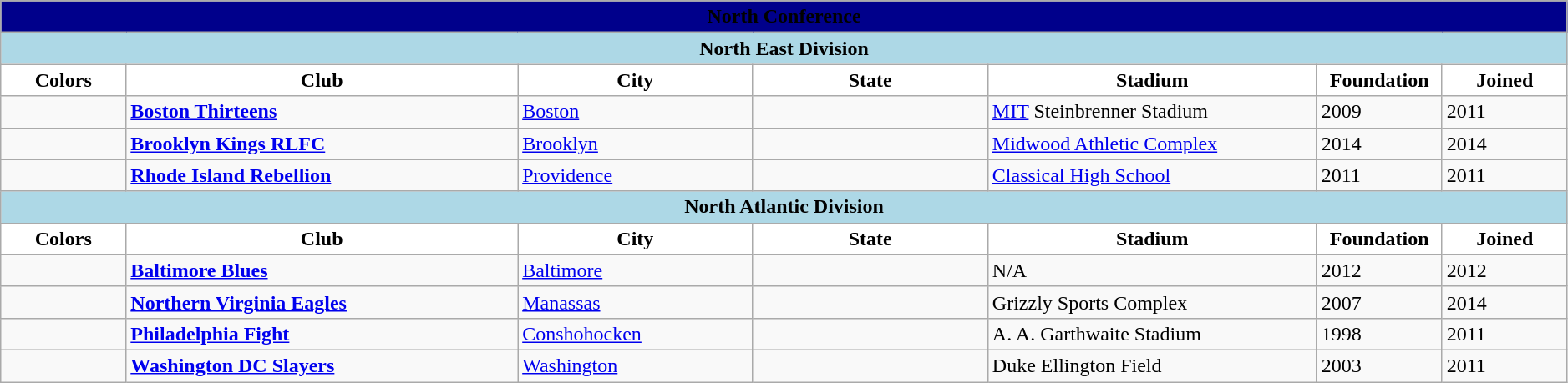<table class="wikitable" style="width: 99%">
<tr>
</tr>
<tr>
<td bgcolor=darkblue align="center" colspan="7"><strong><span>North Conference</span></strong></td>
</tr>
<tr>
<td bgcolor=lightblue align="center" colspan="7"><strong><span>North East Division</span></strong></td>
</tr>
<tr>
<th style="background:white; width:8%">Colors</th>
<th style="background:white; width:25%">Club</th>
<th style="background:white; width:15%">City</th>
<th style="background:white; width:15%">State</th>
<th style="background:white; width:21%">Stadium</th>
<th style="background:white; width:8%">Foundation</th>
<th style="background:white; width:8%">Joined</th>
</tr>
<tr>
<td></td>
<td><strong><a href='#'>Boston Thirteens</a></strong></td>
<td><a href='#'>Boston</a></td>
<td></td>
<td><a href='#'>MIT</a> Steinbrenner Stadium</td>
<td>2009</td>
<td>2011</td>
</tr>
<tr>
<td></td>
<td><strong><a href='#'>Brooklyn Kings RLFC</a></strong></td>
<td><a href='#'>Brooklyn</a></td>
<td></td>
<td><a href='#'>Midwood Athletic Complex</a></td>
<td>2014</td>
<td>2014</td>
</tr>
<tr>
<td></td>
<td><strong><a href='#'>Rhode Island Rebellion</a></strong></td>
<td><a href='#'>Providence</a></td>
<td></td>
<td><a href='#'>Classical High School</a></td>
<td>2011</td>
<td>2011</td>
</tr>
<tr>
<td bgcolor=lightblue align="center" colspan="7"><strong><span>North Atlantic Division</span></strong></td>
</tr>
<tr>
<th style="background:white; width:8%">Colors</th>
<th style="background:white; width:25%">Club</th>
<th style="background:white; width:15%">City</th>
<th style="background:white; width:15%">State</th>
<th style="background:white; width:21%">Stadium</th>
<th style="background:white; width:8%">Foundation</th>
<th style="background:white; width:8%">Joined</th>
</tr>
<tr>
<td></td>
<td><strong><a href='#'>Baltimore Blues</a></strong></td>
<td><a href='#'>Baltimore</a></td>
<td></td>
<td>N/A</td>
<td>2012</td>
<td>2012</td>
</tr>
<tr>
<td></td>
<td><strong><a href='#'>Northern Virginia Eagles</a></strong></td>
<td><a href='#'>Manassas</a></td>
<td></td>
<td>Grizzly Sports Complex</td>
<td>2007</td>
<td>2014</td>
</tr>
<tr>
<td></td>
<td><strong><a href='#'>Philadelphia Fight</a></strong></td>
<td><a href='#'>Conshohocken</a></td>
<td></td>
<td>A. A. Garthwaite Stadium</td>
<td>1998</td>
<td>2011</td>
</tr>
<tr>
<td></td>
<td><strong><a href='#'>Washington DC Slayers</a></strong></td>
<td><a href='#'>Washington</a></td>
<td></td>
<td>Duke Ellington Field</td>
<td>2003</td>
<td>2011</td>
</tr>
</table>
